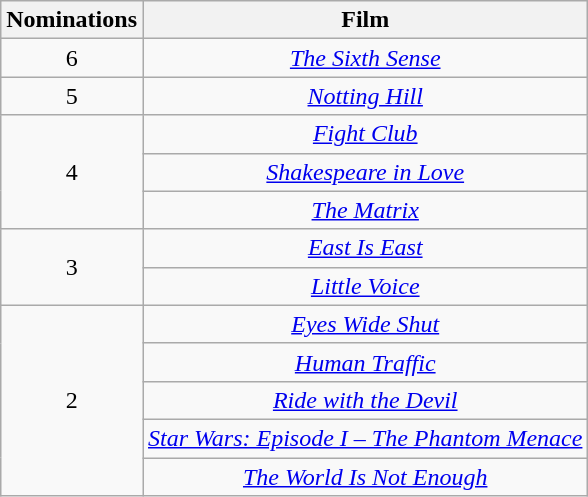<table class="wikitable" style="text-align: center;">
<tr>
<th scope="col" width="55">Nominations</th>
<th scope="col">Film</th>
</tr>
<tr>
<td>6</td>
<td><em><a href='#'>The Sixth Sense</a></em></td>
</tr>
<tr>
<td>5</td>
<td><em><a href='#'>Notting Hill</a></em></td>
</tr>
<tr>
<td rowspan=3>4</td>
<td><em><a href='#'>Fight Club</a></em></td>
</tr>
<tr>
<td><em><a href='#'>Shakespeare in Love</a></em></td>
</tr>
<tr>
<td><em><a href='#'>The Matrix</a></em></td>
</tr>
<tr>
<td rowspan=2>3</td>
<td><em><a href='#'>East Is East</a></em></td>
</tr>
<tr>
<td><em><a href='#'>Little Voice</a></em></td>
</tr>
<tr>
<td rowspan=5>2</td>
<td><em><a href='#'>Eyes Wide Shut</a></em></td>
</tr>
<tr>
<td><em><a href='#'>Human Traffic</a></em></td>
</tr>
<tr>
<td><em><a href='#'>Ride with the Devil</a></em></td>
</tr>
<tr>
<td><em><a href='#'>Star Wars: Episode I – The Phantom Menace</a></em></td>
</tr>
<tr>
<td><em><a href='#'>The World Is Not Enough</a></em></td>
</tr>
</table>
